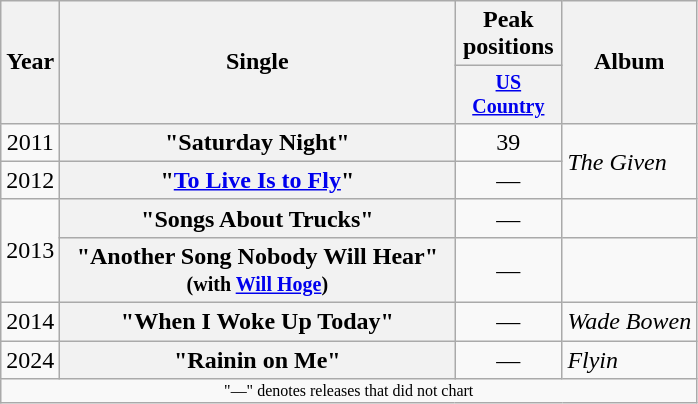<table class="wikitable plainrowheaders" style="text-align:center;">
<tr>
<th rowspan="2">Year</th>
<th rowspan="2" style="width:16em;">Single</th>
<th>Peak positions</th>
<th rowspan="2">Album</th>
</tr>
<tr style="font-size:smaller;">
<th style="width:65px;"><a href='#'>US Country</a></th>
</tr>
<tr>
<td>2011</td>
<th scope="row">"Saturday Night"</th>
<td>39</td>
<td style="text-align:left;" rowspan="2"><em>The Given</em></td>
</tr>
<tr>
<td>2012</td>
<th scope="row">"<a href='#'>To Live Is to Fly</a>"</th>
<td>—</td>
</tr>
<tr>
<td rowspan="2">2013</td>
<th scope="row">"Songs About Trucks"</th>
<td>—</td>
<td></td>
</tr>
<tr>
<th scope="row">"Another Song Nobody Will Hear"<br><small>(with <a href='#'>Will Hoge</a>)</small></th>
<td>—</td>
<td></td>
</tr>
<tr>
<td>2014</td>
<th scope="row">"When I Woke Up Today"</th>
<td>—</td>
<td style="text-align:left;"><em>Wade Bowen</em></td>
</tr>
<tr>
<td>2024</td>
<th scope="row">"Rainin on Me"</th>
<td>—</td>
<td style="text-align:left;"><em>Flyin</em></td>
</tr>
<tr>
<td colspan="4" style="font-size:8pt">"—" denotes releases that did not chart</td>
</tr>
</table>
